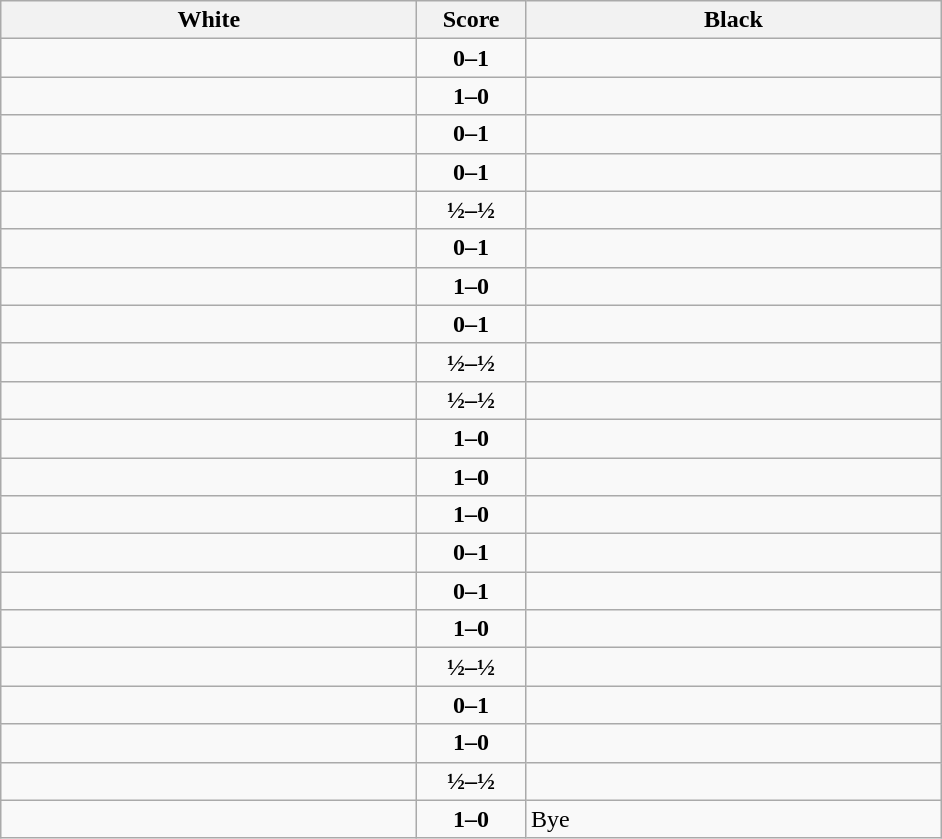<table class="wikitable" style="text-align: center;">
<tr>
<th align="right" width="270">White</th>
<th width="65">Score</th>
<th align="left" width="270">Black</th>
</tr>
<tr>
<td align=left></td>
<td align=center><strong>0–1</strong></td>
<td align=left><strong></strong></td>
</tr>
<tr>
<td align=left><strong></strong></td>
<td align=center><strong>1–0</strong></td>
<td align=left></td>
</tr>
<tr>
<td align=left></td>
<td align=center><strong>0–1</strong></td>
<td align=left><strong></strong></td>
</tr>
<tr>
<td align=left></td>
<td align=center><strong>0–1</strong></td>
<td align=left><strong></strong></td>
</tr>
<tr>
<td align=left></td>
<td align=center><strong>½–½</strong></td>
<td align=left></td>
</tr>
<tr>
<td align=left></td>
<td align=center><strong>0–1</strong></td>
<td align=left><strong></strong></td>
</tr>
<tr>
<td align=left><strong></strong></td>
<td align=center><strong>1–0</strong></td>
<td align=left></td>
</tr>
<tr>
<td align=left></td>
<td align=center><strong>0–1</strong></td>
<td align=left><strong></strong></td>
</tr>
<tr>
<td align=left></td>
<td align=center><strong>½–½</strong></td>
<td align=left></td>
</tr>
<tr>
<td align=left></td>
<td align=center><strong>½–½</strong></td>
<td align=left></td>
</tr>
<tr>
<td align=left><strong></strong></td>
<td align=center><strong>1–0</strong></td>
<td align=left></td>
</tr>
<tr>
<td align=left><strong></strong></td>
<td align=center><strong>1–0</strong></td>
<td align=left></td>
</tr>
<tr>
<td align=left><strong></strong></td>
<td align=center><strong>1–0</strong></td>
<td align=left></td>
</tr>
<tr>
<td align=left></td>
<td align=center><strong>0–1</strong></td>
<td align=left><strong></strong></td>
</tr>
<tr>
<td align=left></td>
<td align=center><strong>0–1</strong></td>
<td align=left><strong></strong></td>
</tr>
<tr>
<td align=left><strong></strong></td>
<td align=center><strong>1–0</strong></td>
<td align=left></td>
</tr>
<tr>
<td align=left></td>
<td align=center><strong>½–½</strong></td>
<td align=left></td>
</tr>
<tr>
<td align=left></td>
<td align=center><strong>0–1</strong></td>
<td align=left><strong></strong></td>
</tr>
<tr>
<td align=left><strong></strong></td>
<td align=center><strong>1–0</strong></td>
<td align=left></td>
</tr>
<tr>
<td align=left></td>
<td align=center><strong>½–½</strong></td>
<td align=left></td>
</tr>
<tr>
<td align=left><strong></strong></td>
<td align=center><strong>1–0</strong></td>
<td align=left>Bye</td>
</tr>
</table>
